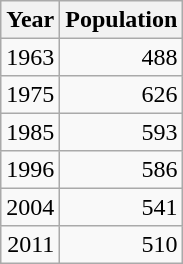<table class="wikitable" style="line-height:1.1em;">
<tr>
<th>Year</th>
<th>Population</th>
</tr>
<tr align="right">
<td>1963</td>
<td>488</td>
</tr>
<tr align="right">
<td>1975</td>
<td>626</td>
</tr>
<tr align="right">
<td>1985</td>
<td>593</td>
</tr>
<tr align="right">
<td>1996</td>
<td>586</td>
</tr>
<tr align="right">
<td>2004</td>
<td>541</td>
</tr>
<tr align="right">
<td>2011</td>
<td>510</td>
</tr>
</table>
